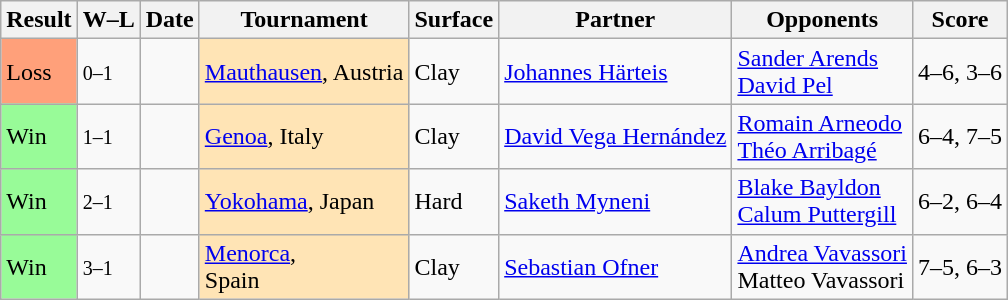<table class="sortable wikitable nowrap">
<tr>
<th>Result</th>
<th class="unsortable">W–L</th>
<th>Date</th>
<th>Tournament</th>
<th>Surface</th>
<th>Partner</th>
<th>Opponents</th>
<th class="unsortable">Score</th>
</tr>
<tr>
<td bgcolor=FFA07A>Loss</td>
<td><small>0–1</small></td>
<td><a href='#'></a></td>
<td bgcolor="moccasin"><a href='#'>Mauthausen</a>, Austria</td>
<td>Clay</td>
<td> <a href='#'>Johannes Härteis</a></td>
<td> <a href='#'>Sander Arends</a><br> <a href='#'>David Pel</a></td>
<td>4–6, 3–6</td>
</tr>
<tr>
<td bgcolor=98FB98>Win</td>
<td><small>1–1</small></td>
<td><a href='#'></a></td>
<td bgcolor="moccasin"><a href='#'>Genoa</a>, Italy</td>
<td>Clay</td>
<td> <a href='#'>David Vega Hernández</a></td>
<td> <a href='#'>Romain Arneodo</a><br> <a href='#'>Théo Arribagé</a></td>
<td>6–4, 7–5</td>
</tr>
<tr>
<td bgcolor=98FB98>Win</td>
<td><small>2–1</small></td>
<td><a href='#'></a></td>
<td bgcolor="moccasin"><a href='#'>Yokohama</a>, Japan</td>
<td>Hard</td>
<td> <a href='#'>Saketh Myneni</a></td>
<td> <a href='#'>Blake Bayldon</a><br> <a href='#'>Calum Puttergill</a></td>
<td>6–2, 6–4</td>
</tr>
<tr>
<td bgcolor=98FB98>Win</td>
<td><small>3–1</small></td>
<td><a href='#'></a></td>
<td bgcolor=moccasin><a href='#'>Menorca</a>, <br> Spain</td>
<td>Clay</td>
<td> <a href='#'>Sebastian Ofner</a></td>
<td> <a href='#'>Andrea Vavassori</a><br> Matteo Vavassori</td>
<td>7–5, 6–3</td>
</tr>
</table>
